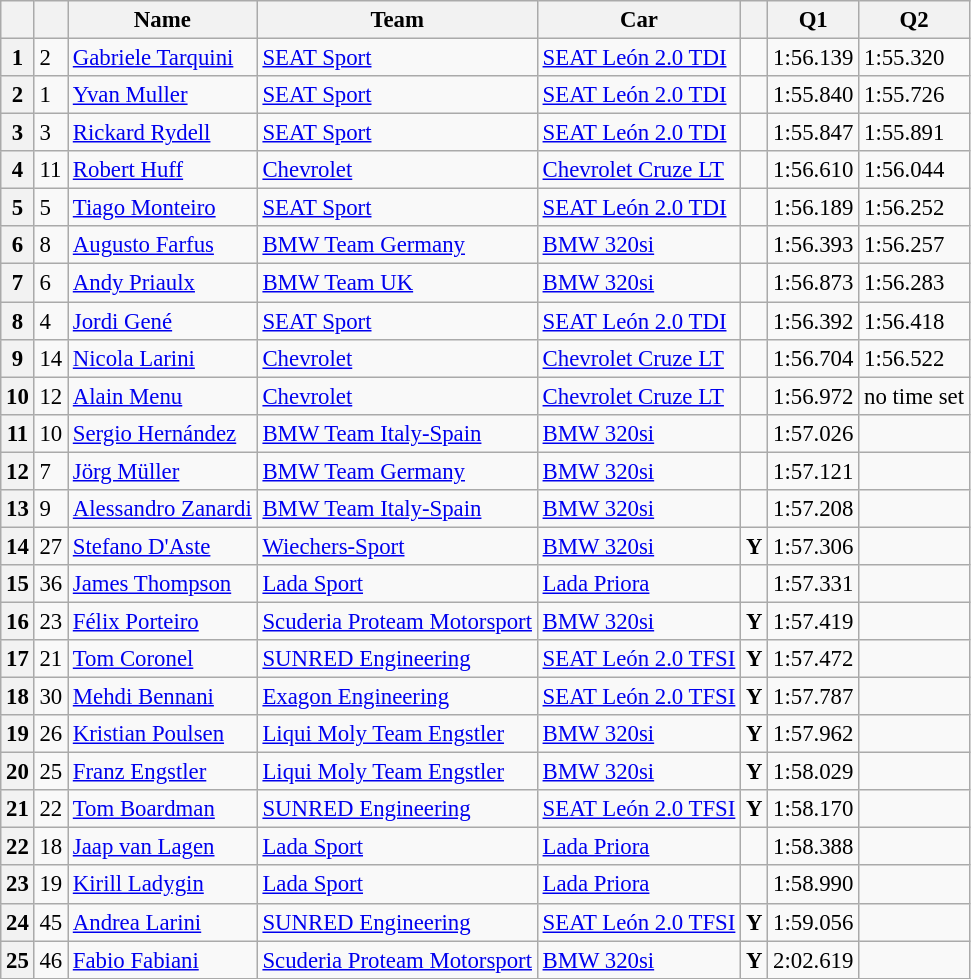<table class="wikitable sortable" style="font-size: 95%;">
<tr>
<th></th>
<th></th>
<th>Name</th>
<th>Team</th>
<th>Car</th>
<th></th>
<th>Q1</th>
<th>Q2</th>
</tr>
<tr>
<th>1</th>
<td>2</td>
<td> <a href='#'>Gabriele Tarquini</a></td>
<td><a href='#'>SEAT Sport</a></td>
<td><a href='#'>SEAT León 2.0 TDI</a></td>
<td></td>
<td>1:56.139</td>
<td>1:55.320</td>
</tr>
<tr>
<th>2</th>
<td>1</td>
<td> <a href='#'>Yvan Muller</a></td>
<td><a href='#'>SEAT Sport</a></td>
<td><a href='#'>SEAT León 2.0 TDI</a></td>
<td></td>
<td>1:55.840</td>
<td>1:55.726</td>
</tr>
<tr>
<th>3</th>
<td>3</td>
<td> <a href='#'>Rickard Rydell</a></td>
<td><a href='#'>SEAT Sport</a></td>
<td><a href='#'>SEAT León 2.0 TDI</a></td>
<td></td>
<td>1:55.847</td>
<td>1:55.891</td>
</tr>
<tr>
<th>4</th>
<td>11</td>
<td> <a href='#'>Robert Huff</a></td>
<td><a href='#'>Chevrolet</a></td>
<td><a href='#'>Chevrolet Cruze LT</a></td>
<td></td>
<td>1:56.610</td>
<td>1:56.044</td>
</tr>
<tr>
<th>5</th>
<td>5</td>
<td> <a href='#'>Tiago Monteiro</a></td>
<td><a href='#'>SEAT Sport</a></td>
<td><a href='#'>SEAT León 2.0 TDI</a></td>
<td></td>
<td>1:56.189</td>
<td>1:56.252</td>
</tr>
<tr>
<th>6</th>
<td>8</td>
<td> <a href='#'>Augusto Farfus</a></td>
<td><a href='#'>BMW Team Germany</a></td>
<td><a href='#'>BMW 320si</a></td>
<td></td>
<td>1:56.393</td>
<td>1:56.257</td>
</tr>
<tr>
<th>7</th>
<td>6</td>
<td> <a href='#'>Andy Priaulx</a></td>
<td><a href='#'>BMW Team UK</a></td>
<td><a href='#'>BMW 320si</a></td>
<td></td>
<td>1:56.873</td>
<td>1:56.283</td>
</tr>
<tr>
<th>8</th>
<td>4</td>
<td> <a href='#'>Jordi Gené</a></td>
<td><a href='#'>SEAT Sport</a></td>
<td><a href='#'>SEAT León 2.0 TDI</a></td>
<td></td>
<td>1:56.392</td>
<td>1:56.418</td>
</tr>
<tr>
<th>9</th>
<td>14</td>
<td> <a href='#'>Nicola Larini</a></td>
<td><a href='#'>Chevrolet</a></td>
<td><a href='#'>Chevrolet Cruze LT</a></td>
<td></td>
<td>1:56.704</td>
<td>1:56.522</td>
</tr>
<tr>
<th>10</th>
<td>12</td>
<td> <a href='#'>Alain Menu</a></td>
<td><a href='#'>Chevrolet</a></td>
<td><a href='#'>Chevrolet Cruze LT</a></td>
<td></td>
<td>1:56.972</td>
<td>no time set</td>
</tr>
<tr>
<th>11</th>
<td>10</td>
<td> <a href='#'>Sergio Hernández</a></td>
<td><a href='#'>BMW Team Italy-Spain</a></td>
<td><a href='#'>BMW 320si</a></td>
<td></td>
<td>1:57.026</td>
<td></td>
</tr>
<tr>
<th>12</th>
<td>7</td>
<td> <a href='#'>Jörg Müller</a></td>
<td><a href='#'>BMW Team Germany</a></td>
<td><a href='#'>BMW 320si</a></td>
<td></td>
<td>1:57.121</td>
<td></td>
</tr>
<tr>
<th>13</th>
<td>9</td>
<td> <a href='#'>Alessandro Zanardi</a></td>
<td><a href='#'>BMW Team Italy-Spain</a></td>
<td><a href='#'>BMW 320si</a></td>
<td></td>
<td>1:57.208</td>
<td></td>
</tr>
<tr>
<th>14</th>
<td>27</td>
<td> <a href='#'>Stefano D'Aste</a></td>
<td><a href='#'>Wiechers-Sport</a></td>
<td><a href='#'>BMW 320si</a></td>
<td align=center><strong><span>Y</span></strong></td>
<td>1:57.306</td>
<td></td>
</tr>
<tr>
<th>15</th>
<td>36</td>
<td> <a href='#'>James Thompson</a></td>
<td><a href='#'>Lada Sport</a></td>
<td><a href='#'>Lada Priora</a></td>
<td></td>
<td>1:57.331</td>
<td></td>
</tr>
<tr>
<th>16</th>
<td>23</td>
<td> <a href='#'>Félix Porteiro</a></td>
<td><a href='#'>Scuderia Proteam Motorsport</a></td>
<td><a href='#'>BMW 320si</a></td>
<td align=center><strong><span>Y</span></strong></td>
<td>1:57.419</td>
<td></td>
</tr>
<tr>
<th>17</th>
<td>21</td>
<td> <a href='#'>Tom Coronel</a></td>
<td><a href='#'>SUNRED Engineering</a></td>
<td><a href='#'>SEAT León 2.0 TFSI</a></td>
<td align=center><strong><span>Y</span></strong></td>
<td>1:57.472</td>
<td></td>
</tr>
<tr>
<th>18</th>
<td>30</td>
<td> <a href='#'>Mehdi Bennani</a></td>
<td><a href='#'>Exagon Engineering</a></td>
<td><a href='#'>SEAT León 2.0 TFSI</a></td>
<td align=center><strong><span>Y</span></strong></td>
<td>1:57.787</td>
<td></td>
</tr>
<tr>
<th>19</th>
<td>26</td>
<td> <a href='#'>Kristian Poulsen</a></td>
<td><a href='#'>Liqui Moly Team Engstler</a></td>
<td><a href='#'>BMW 320si</a></td>
<td align=center><strong><span>Y</span></strong></td>
<td>1:57.962</td>
<td></td>
</tr>
<tr>
<th>20</th>
<td>25</td>
<td> <a href='#'>Franz Engstler</a></td>
<td><a href='#'>Liqui Moly Team Engstler</a></td>
<td><a href='#'>BMW 320si</a></td>
<td align=center><strong><span>Y</span></strong></td>
<td>1:58.029</td>
<td></td>
</tr>
<tr>
<th>21</th>
<td>22</td>
<td> <a href='#'>Tom Boardman</a></td>
<td><a href='#'>SUNRED Engineering</a></td>
<td><a href='#'>SEAT León 2.0 TFSI</a></td>
<td align=center><strong><span>Y</span></strong></td>
<td>1:58.170</td>
<td></td>
</tr>
<tr>
<th>22</th>
<td>18</td>
<td> <a href='#'>Jaap van Lagen</a></td>
<td><a href='#'>Lada Sport</a></td>
<td><a href='#'>Lada Priora</a></td>
<td></td>
<td>1:58.388</td>
<td></td>
</tr>
<tr>
<th>23</th>
<td>19</td>
<td> <a href='#'>Kirill Ladygin</a></td>
<td><a href='#'>Lada Sport</a></td>
<td><a href='#'>Lada Priora</a></td>
<td></td>
<td>1:58.990</td>
<td></td>
</tr>
<tr>
<th>24</th>
<td>45</td>
<td> <a href='#'>Andrea Larini</a></td>
<td><a href='#'>SUNRED Engineering</a></td>
<td><a href='#'>SEAT León 2.0 TFSI</a></td>
<td align=center><strong><span>Y</span></strong></td>
<td>1:59.056</td>
<td></td>
</tr>
<tr>
<th>25</th>
<td>46</td>
<td> <a href='#'>Fabio Fabiani</a></td>
<td><a href='#'>Scuderia Proteam Motorsport</a></td>
<td><a href='#'>BMW 320si</a></td>
<td align=center><strong><span>Y</span></strong></td>
<td>2:02.619</td>
<td></td>
</tr>
<tr>
</tr>
</table>
